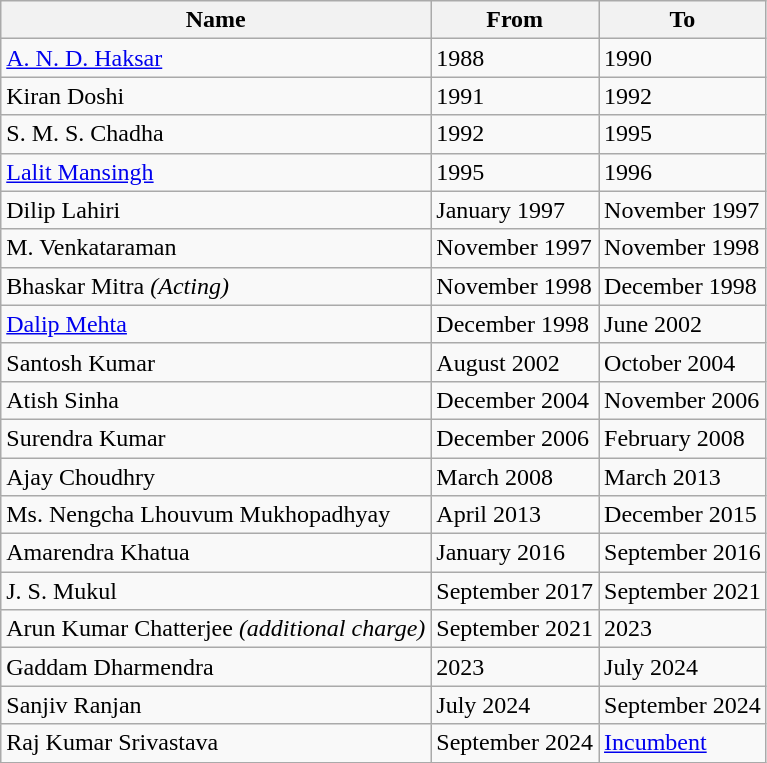<table class="wikitable">
<tr>
<th>Name</th>
<th>From</th>
<th>To</th>
</tr>
<tr>
<td><a href='#'>A. N. D. Haksar</a></td>
<td>1988</td>
<td>1990</td>
</tr>
<tr>
<td>Kiran Doshi</td>
<td>1991</td>
<td>1992</td>
</tr>
<tr>
<td>S. M. S. Chadha</td>
<td>1992</td>
<td>1995</td>
</tr>
<tr>
<td><a href='#'>Lalit Mansingh</a></td>
<td>1995</td>
<td>1996</td>
</tr>
<tr>
<td>Dilip Lahiri</td>
<td>January 1997</td>
<td>November 1997</td>
</tr>
<tr>
<td>M. Venkataraman</td>
<td>November 1997</td>
<td>November 1998</td>
</tr>
<tr>
<td>Bhaskar Mitra <em>(Acting)</em></td>
<td>November 1998</td>
<td>December 1998</td>
</tr>
<tr>
<td><a href='#'>Dalip Mehta</a></td>
<td>December 1998</td>
<td>June 2002</td>
</tr>
<tr>
<td>Santosh Kumar</td>
<td>August 2002</td>
<td>October 2004</td>
</tr>
<tr>
<td>Atish Sinha</td>
<td>December 2004</td>
<td>November 2006</td>
</tr>
<tr>
<td>Surendra Kumar</td>
<td>December 2006</td>
<td>February 2008</td>
</tr>
<tr>
<td>Ajay Choudhry</td>
<td>March 2008</td>
<td>March 2013</td>
</tr>
<tr>
<td>Ms. Nengcha Lhouvum Mukhopadhyay</td>
<td>April 2013</td>
<td>December 2015</td>
</tr>
<tr>
<td>Amarendra Khatua</td>
<td>January 2016</td>
<td>September 2016</td>
</tr>
<tr>
<td>J. S. Mukul</td>
<td>September 2017</td>
<td>September 2021</td>
</tr>
<tr>
<td>Arun Kumar Chatterjee <em>(additional charge)</em></td>
<td>September 2021</td>
<td>2023</td>
</tr>
<tr>
<td>Gaddam Dharmendra</td>
<td>2023</td>
<td>July 2024</td>
</tr>
<tr>
<td>Sanjiv Ranjan</td>
<td>July 2024</td>
<td>September 2024</td>
</tr>
<tr>
<td>Raj Kumar Srivastava</td>
<td>September 2024</td>
<td><a href='#'>Incumbent</a></td>
</tr>
</table>
